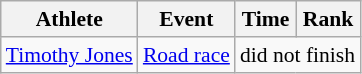<table class=wikitable style=font-size:90%>
<tr>
<th>Athlete</th>
<th>Event</th>
<th>Time</th>
<th>Rank</th>
</tr>
<tr>
<td><a href='#'>Timothy Jones</a></td>
<td><a href='#'>Road race</a></td>
<td align=center colspan=2>did not finish</td>
</tr>
</table>
